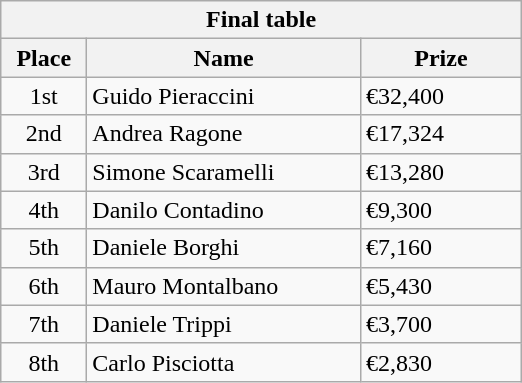<table class="wikitable">
<tr>
<th colspan="3">Final table</th>
</tr>
<tr>
<th style="width:50px;">Place</th>
<th style="width:175px;">Name</th>
<th style="width:100px;">Prize</th>
</tr>
<tr>
<td style="text-align:center;">1st</td>
<td> Guido Pieraccini</td>
<td>€32,400</td>
</tr>
<tr>
<td style="text-align:center;">2nd</td>
<td> Andrea Ragone</td>
<td>€17,324</td>
</tr>
<tr>
<td style="text-align:center;">3rd</td>
<td> Simone Scaramelli</td>
<td>€13,280</td>
</tr>
<tr>
<td style="text-align:center;">4th</td>
<td> Danilo Contadino</td>
<td>€9,300</td>
</tr>
<tr>
<td style="text-align:center;">5th</td>
<td> Daniele Borghi</td>
<td>€7,160</td>
</tr>
<tr>
<td style="text-align:center;">6th</td>
<td> Mauro Montalbano</td>
<td>€5,430</td>
</tr>
<tr>
<td style="text-align:center;">7th</td>
<td> Daniele Trippi</td>
<td>€3,700</td>
</tr>
<tr>
<td style="text-align:center;">8th</td>
<td> Carlo Pisciotta</td>
<td>€2,830</td>
</tr>
</table>
